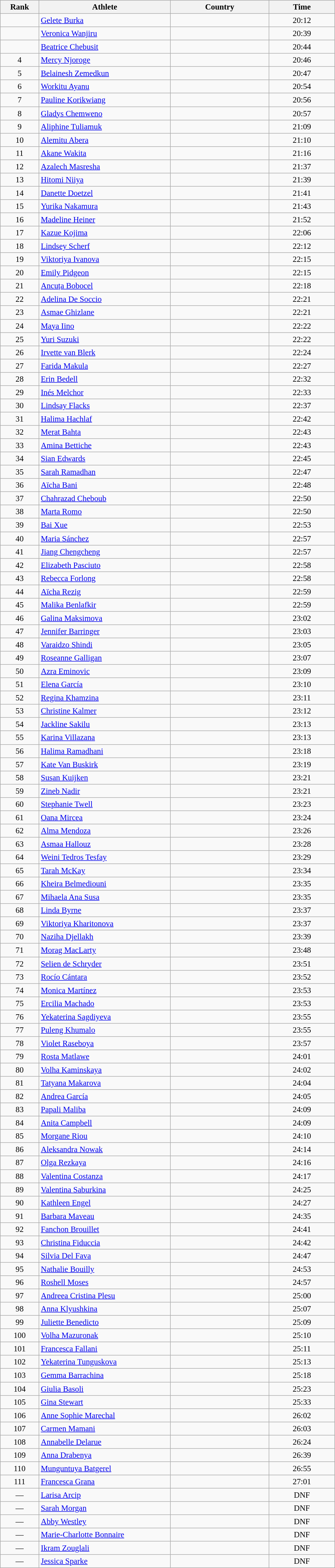<table class="wikitable sortable" style=" text-align:center; font-size:95%;" width="50%">
<tr>
<th width=5%>Rank</th>
<th width=20%>Athlete</th>
<th width=15%>Country</th>
<th width=10%>Time</th>
</tr>
<tr>
<td align=center></td>
<td align=left><a href='#'>Gelete Burka</a></td>
<td align=left></td>
<td>20:12</td>
</tr>
<tr>
<td align=center></td>
<td align=left><a href='#'>Veronica Wanjiru</a></td>
<td align=left></td>
<td>20:39</td>
</tr>
<tr>
<td align=center></td>
<td align=left><a href='#'>Beatrice Chebusit</a></td>
<td align=left></td>
<td>20:44</td>
</tr>
<tr>
<td align=center>4</td>
<td align=left><a href='#'>Mercy Njoroge</a></td>
<td align=left></td>
<td>20:46</td>
</tr>
<tr>
<td align=center>5</td>
<td align=left><a href='#'>Belainesh Zemedkun</a></td>
<td align=left></td>
<td>20:47</td>
</tr>
<tr>
<td align=center>6</td>
<td align=left><a href='#'>Workitu Ayanu</a></td>
<td align=left></td>
<td>20:54</td>
</tr>
<tr>
<td align=center>7</td>
<td align=left><a href='#'>Pauline Korikwiang</a></td>
<td align=left></td>
<td>20:56</td>
</tr>
<tr>
<td align=center>8</td>
<td align=left><a href='#'>Gladys Chemweno</a></td>
<td align=left></td>
<td>20:57</td>
</tr>
<tr>
<td align=center>9</td>
<td align=left><a href='#'>Aliphine Tuliamuk</a></td>
<td align=left></td>
<td>21:09</td>
</tr>
<tr>
<td align=center>10</td>
<td align=left><a href='#'>Alemitu Abera</a></td>
<td align=left></td>
<td>21:10</td>
</tr>
<tr>
<td align=center>11</td>
<td align=left><a href='#'>Akane Wakita</a></td>
<td align=left></td>
<td>21:16</td>
</tr>
<tr>
<td align=center>12</td>
<td align=left><a href='#'>Azalech Masresha</a></td>
<td align=left></td>
<td>21:37</td>
</tr>
<tr>
<td align=center>13</td>
<td align=left><a href='#'>Hitomi Niiya</a></td>
<td align=left></td>
<td>21:39</td>
</tr>
<tr>
<td align=center>14</td>
<td align=left><a href='#'>Danette Doetzel</a></td>
<td align=left></td>
<td>21:41</td>
</tr>
<tr>
<td align=center>15</td>
<td align=left><a href='#'>Yurika Nakamura</a></td>
<td align=left></td>
<td>21:43</td>
</tr>
<tr>
<td align=center>16</td>
<td align=left><a href='#'>Madeline Heiner</a></td>
<td align=left></td>
<td>21:52</td>
</tr>
<tr>
<td align=center>17</td>
<td align=left><a href='#'>Kazue Kojima</a></td>
<td align=left></td>
<td>22:06</td>
</tr>
<tr>
<td align=center>18</td>
<td align=left><a href='#'>Lindsey Scherf</a></td>
<td align=left></td>
<td>22:12</td>
</tr>
<tr>
<td align=center>19</td>
<td align=left><a href='#'>Viktoriya Ivanova</a></td>
<td align=left></td>
<td>22:15</td>
</tr>
<tr>
<td align=center>20</td>
<td align=left><a href='#'>Emily Pidgeon</a></td>
<td align=left></td>
<td>22:15</td>
</tr>
<tr>
<td align=center>21</td>
<td align=left><a href='#'>Ancuța Bobocel</a></td>
<td align=left></td>
<td>22:18</td>
</tr>
<tr>
<td align=center>22</td>
<td align=left><a href='#'>Adelina De Soccio</a></td>
<td align=left></td>
<td>22:21</td>
</tr>
<tr>
<td align=center>23</td>
<td align=left><a href='#'>Asmae Ghizlane</a></td>
<td align=left></td>
<td>22:21</td>
</tr>
<tr>
<td align=center>24</td>
<td align=left><a href='#'>Maya Iino</a></td>
<td align=left></td>
<td>22:22</td>
</tr>
<tr>
<td align=center>25</td>
<td align=left><a href='#'>Yuri Suzuki</a></td>
<td align=left></td>
<td>22:22</td>
</tr>
<tr>
<td align=center>26</td>
<td align=left><a href='#'>Irvette van Blerk</a></td>
<td align=left></td>
<td>22:24</td>
</tr>
<tr>
<td align=center>27</td>
<td align=left><a href='#'>Farida Makula</a></td>
<td align=left></td>
<td>22:27</td>
</tr>
<tr>
<td align=center>28</td>
<td align=left><a href='#'>Erin Bedell</a></td>
<td align=left></td>
<td>22:32</td>
</tr>
<tr>
<td align=center>29</td>
<td align=left><a href='#'>Inés Melchor</a></td>
<td align=left></td>
<td>22:33</td>
</tr>
<tr>
<td align=center>30</td>
<td align=left><a href='#'>Lindsay Flacks</a></td>
<td align=left></td>
<td>22:37</td>
</tr>
<tr>
<td align=center>31</td>
<td align=left><a href='#'>Halima Hachlaf</a></td>
<td align=left></td>
<td>22:42</td>
</tr>
<tr>
<td align=center>32</td>
<td align=left><a href='#'>Merat Bahta</a></td>
<td align=left></td>
<td>22:43</td>
</tr>
<tr>
<td align=center>33</td>
<td align=left><a href='#'>Amina Bettiche</a></td>
<td align=left></td>
<td>22:43</td>
</tr>
<tr>
<td align=center>34</td>
<td align=left><a href='#'>Sian Edwards</a></td>
<td align=left></td>
<td>22:45</td>
</tr>
<tr>
<td align=center>35</td>
<td align=left><a href='#'>Sarah Ramadhan</a></td>
<td align=left></td>
<td>22:47</td>
</tr>
<tr>
<td align=center>36</td>
<td align=left><a href='#'>Aïcha Bani</a></td>
<td align=left></td>
<td>22:48</td>
</tr>
<tr>
<td align=center>37</td>
<td align=left><a href='#'>Chahrazad Cheboub</a></td>
<td align=left></td>
<td>22:50</td>
</tr>
<tr>
<td align=center>38</td>
<td align=left><a href='#'>Marta Romo</a></td>
<td align=left></td>
<td>22:50</td>
</tr>
<tr>
<td align=center>39</td>
<td align=left><a href='#'>Bai Xue</a></td>
<td align=left></td>
<td>22:53</td>
</tr>
<tr>
<td align=center>40</td>
<td align=left><a href='#'>Maria Sánchez</a></td>
<td align=left></td>
<td>22:57</td>
</tr>
<tr>
<td align=center>41</td>
<td align=left><a href='#'>Jiang Chengcheng</a></td>
<td align=left></td>
<td>22:57</td>
</tr>
<tr>
<td align=center>42</td>
<td align=left><a href='#'>Elizabeth Pasciuto</a></td>
<td align=left></td>
<td>22:58</td>
</tr>
<tr>
<td align=center>43</td>
<td align=left><a href='#'>Rebecca Forlong</a></td>
<td align=left></td>
<td>22:58</td>
</tr>
<tr>
<td align=center>44</td>
<td align=left><a href='#'>Aïcha Rezig</a></td>
<td align=left></td>
<td>22:59</td>
</tr>
<tr>
<td align=center>45</td>
<td align=left><a href='#'>Malika Benlafkir</a></td>
<td align=left></td>
<td>22:59</td>
</tr>
<tr>
<td align=center>46</td>
<td align=left><a href='#'>Galina Maksimova</a></td>
<td align=left></td>
<td>23:02</td>
</tr>
<tr>
<td align=center>47</td>
<td align=left><a href='#'>Jennifer Barringer</a></td>
<td align=left></td>
<td>23:03</td>
</tr>
<tr>
<td align=center>48</td>
<td align=left><a href='#'>Varaidzo Shindi</a></td>
<td align=left></td>
<td>23:05</td>
</tr>
<tr>
<td align=center>49</td>
<td align=left><a href='#'>Roseanne Galligan</a></td>
<td align=left></td>
<td>23:07</td>
</tr>
<tr>
<td align=center>50</td>
<td align=left><a href='#'>Azra Eminovic</a></td>
<td align=left></td>
<td>23:09</td>
</tr>
<tr>
<td align=center>51</td>
<td align=left><a href='#'>Elena García</a></td>
<td align=left></td>
<td>23:10</td>
</tr>
<tr>
<td align=center>52</td>
<td align=left><a href='#'>Regina Khamzina</a></td>
<td align=left></td>
<td>23:11</td>
</tr>
<tr>
<td align=center>53</td>
<td align=left><a href='#'>Christine Kalmer</a></td>
<td align=left></td>
<td>23:12</td>
</tr>
<tr>
<td align=center>54</td>
<td align=left><a href='#'>Jackline Sakilu</a></td>
<td align=left></td>
<td>23:13</td>
</tr>
<tr>
<td align=center>55</td>
<td align=left><a href='#'>Karina Villazana</a></td>
<td align=left></td>
<td>23:13</td>
</tr>
<tr>
<td align=center>56</td>
<td align=left><a href='#'>Halima Ramadhani</a></td>
<td align=left></td>
<td>23:18</td>
</tr>
<tr>
<td align=center>57</td>
<td align=left><a href='#'>Kate Van Buskirk</a></td>
<td align=left></td>
<td>23:19</td>
</tr>
<tr>
<td align=center>58</td>
<td align=left><a href='#'>Susan Kuijken</a></td>
<td align=left></td>
<td>23:21</td>
</tr>
<tr>
<td align=center>59</td>
<td align=left><a href='#'>Zineb Nadir</a></td>
<td align=left></td>
<td>23:21</td>
</tr>
<tr>
<td align=center>60</td>
<td align=left><a href='#'>Stephanie Twell</a></td>
<td align=left></td>
<td>23:23</td>
</tr>
<tr>
<td align=center>61</td>
<td align=left><a href='#'>Oana Mircea</a></td>
<td align=left></td>
<td>23:24</td>
</tr>
<tr>
<td align=center>62</td>
<td align=left><a href='#'>Alma Mendoza</a></td>
<td align=left></td>
<td>23:26</td>
</tr>
<tr>
<td align=center>63</td>
<td align=left><a href='#'>Asmaa Hallouz</a></td>
<td align=left></td>
<td>23:28</td>
</tr>
<tr>
<td align=center>64</td>
<td align=left><a href='#'>Weini Tedros Tesfay</a></td>
<td align=left></td>
<td>23:29</td>
</tr>
<tr>
<td align=center>65</td>
<td align=left><a href='#'>Tarah McKay</a></td>
<td align=left></td>
<td>23:34</td>
</tr>
<tr>
<td align=center>66</td>
<td align=left><a href='#'>Kheira Belmediouni</a></td>
<td align=left></td>
<td>23:35</td>
</tr>
<tr>
<td align=center>67</td>
<td align=left><a href='#'>Mihaela Ana Susa</a></td>
<td align=left></td>
<td>23:35</td>
</tr>
<tr>
<td align=center>68</td>
<td align=left><a href='#'>Linda Byrne</a></td>
<td align=left></td>
<td>23:37</td>
</tr>
<tr>
<td align=center>69</td>
<td align=left><a href='#'>Viktoriya Kharitonova</a></td>
<td align=left></td>
<td>23:37</td>
</tr>
<tr>
<td align=center>70</td>
<td align=left><a href='#'>Naziha Djellakh</a></td>
<td align=left></td>
<td>23:39</td>
</tr>
<tr>
<td align=center>71</td>
<td align=left><a href='#'>Morag MacLarty</a></td>
<td align=left></td>
<td>23:48</td>
</tr>
<tr>
<td align=center>72</td>
<td align=left><a href='#'>Selien de Schryder</a></td>
<td align=left></td>
<td>23:51</td>
</tr>
<tr>
<td align=center>73</td>
<td align=left><a href='#'>Rocío Cántara</a></td>
<td align=left></td>
<td>23:52</td>
</tr>
<tr>
<td align=center>74</td>
<td align=left><a href='#'>Monica Martínez</a></td>
<td align=left></td>
<td>23:53</td>
</tr>
<tr>
<td align=center>75</td>
<td align=left><a href='#'>Ercilia Machado</a></td>
<td align=left></td>
<td>23:53</td>
</tr>
<tr>
<td align=center>76</td>
<td align=left><a href='#'>Yekaterina Sagdiyeva</a></td>
<td align=left></td>
<td>23:55</td>
</tr>
<tr>
<td align=center>77</td>
<td align=left><a href='#'>Puleng Khumalo</a></td>
<td align=left></td>
<td>23:55</td>
</tr>
<tr>
<td align=center>78</td>
<td align=left><a href='#'>Violet Raseboya</a></td>
<td align=left></td>
<td>23:57</td>
</tr>
<tr>
<td align=center>79</td>
<td align=left><a href='#'>Rosta Matlawe</a></td>
<td align=left></td>
<td>24:01</td>
</tr>
<tr>
<td align=center>80</td>
<td align=left><a href='#'>Volha Kaminskaya</a></td>
<td align=left></td>
<td>24:02</td>
</tr>
<tr>
<td align=center>81</td>
<td align=left><a href='#'>Tatyana Makarova</a></td>
<td align=left></td>
<td>24:04</td>
</tr>
<tr>
<td align=center>82</td>
<td align=left><a href='#'>Andrea García</a></td>
<td align=left></td>
<td>24:05</td>
</tr>
<tr>
<td align=center>83</td>
<td align=left><a href='#'>Papali Maliba</a></td>
<td align=left></td>
<td>24:09</td>
</tr>
<tr>
<td align=center>84</td>
<td align=left><a href='#'>Anita Campbell</a></td>
<td align=left></td>
<td>24:09</td>
</tr>
<tr>
<td align=center>85</td>
<td align=left><a href='#'>Morgane Riou</a></td>
<td align=left></td>
<td>24:10</td>
</tr>
<tr>
<td align=center>86</td>
<td align=left><a href='#'>Aleksandra Nowak</a></td>
<td align=left></td>
<td>24:14</td>
</tr>
<tr>
<td align=center>87</td>
<td align=left><a href='#'>Olga Rezkaya</a></td>
<td align=left></td>
<td>24:16</td>
</tr>
<tr>
<td align=center>88</td>
<td align=left><a href='#'>Valentina Costanza</a></td>
<td align=left></td>
<td>24:17</td>
</tr>
<tr>
<td align=center>89</td>
<td align=left><a href='#'>Valentina Saburkina</a></td>
<td align=left></td>
<td>24:25</td>
</tr>
<tr>
<td align=center>90</td>
<td align=left><a href='#'>Kathleen Engel</a></td>
<td align=left></td>
<td>24:27</td>
</tr>
<tr>
<td align=center>91</td>
<td align=left><a href='#'>Barbara Maveau</a></td>
<td align=left></td>
<td>24:35</td>
</tr>
<tr>
<td align=center>92</td>
<td align=left><a href='#'>Fanchon Brouillet</a></td>
<td align=left></td>
<td>24:41</td>
</tr>
<tr>
<td align=center>93</td>
<td align=left><a href='#'>Christina Fiduccia</a></td>
<td align=left></td>
<td>24:42</td>
</tr>
<tr>
<td align=center>94</td>
<td align=left><a href='#'>Silvia Del Fava</a></td>
<td align=left></td>
<td>24:47</td>
</tr>
<tr>
<td align=center>95</td>
<td align=left><a href='#'>Nathalie Bouilly</a></td>
<td align=left></td>
<td>24:53</td>
</tr>
<tr>
<td align=center>96</td>
<td align=left><a href='#'>Roshell Moses</a></td>
<td align=left></td>
<td>24:57</td>
</tr>
<tr>
<td align=center>97</td>
<td align=left><a href='#'>Andreea Cristina Plesu</a></td>
<td align=left></td>
<td>25:00</td>
</tr>
<tr>
<td align=center>98</td>
<td align=left><a href='#'>Anna Klyushkina</a></td>
<td align=left></td>
<td>25:07</td>
</tr>
<tr>
<td align=center>99</td>
<td align=left><a href='#'>Juliette Benedicto</a></td>
<td align=left></td>
<td>25:09</td>
</tr>
<tr>
<td align=center>100</td>
<td align=left><a href='#'>Volha Mazuronak</a></td>
<td align=left></td>
<td>25:10</td>
</tr>
<tr>
<td align=center>101</td>
<td align=left><a href='#'>Francesca Fallani</a></td>
<td align=left></td>
<td>25:11</td>
</tr>
<tr>
<td align=center>102</td>
<td align=left><a href='#'>Yekaterina Tunguskova</a></td>
<td align=left></td>
<td>25:13</td>
</tr>
<tr>
<td align=center>103</td>
<td align=left><a href='#'>Gemma Barrachina</a></td>
<td align=left></td>
<td>25:18</td>
</tr>
<tr>
<td align=center>104</td>
<td align=left><a href='#'>Giulia Basoli</a></td>
<td align=left></td>
<td>25:23</td>
</tr>
<tr>
<td align=center>105</td>
<td align=left><a href='#'>Gina Stewart</a></td>
<td align=left></td>
<td>25:33</td>
</tr>
<tr>
<td align=center>106</td>
<td align=left><a href='#'>Anne Sophie Marechal</a></td>
<td align=left></td>
<td>26:02</td>
</tr>
<tr>
<td align=center>107</td>
<td align=left><a href='#'>Carmen Mamani</a></td>
<td align=left></td>
<td>26:03</td>
</tr>
<tr>
<td align=center>108</td>
<td align=left><a href='#'>Annabelle Delarue</a></td>
<td align=left></td>
<td>26:24</td>
</tr>
<tr>
<td align=center>109</td>
<td align=left><a href='#'>Anna Drabenya</a></td>
<td align=left></td>
<td>26:39</td>
</tr>
<tr>
<td align=center>110</td>
<td align=left><a href='#'>Munguntuya Batgerel</a></td>
<td align=left></td>
<td>26:55</td>
</tr>
<tr>
<td align=center>111</td>
<td align=left><a href='#'>Francesca Grana</a></td>
<td align=left></td>
<td>27:01</td>
</tr>
<tr>
<td align=center>—</td>
<td align=left><a href='#'>Larisa Arcip</a></td>
<td align=left></td>
<td>DNF</td>
</tr>
<tr>
<td align=center>—</td>
<td align=left><a href='#'>Sarah Morgan</a></td>
<td align=left></td>
<td>DNF</td>
</tr>
<tr>
<td align=center>—</td>
<td align=left><a href='#'>Abby Westley</a></td>
<td align=left></td>
<td>DNF</td>
</tr>
<tr>
<td align=center>—</td>
<td align=left><a href='#'>Marie-Charlotte Bonnaire</a></td>
<td align=left></td>
<td>DNF</td>
</tr>
<tr>
<td align=center>—</td>
<td align=left><a href='#'>Ikram Zouglali</a></td>
<td align=left></td>
<td>DNF</td>
</tr>
<tr>
<td align=center>—</td>
<td align=left><a href='#'>Jessica Sparke</a></td>
<td align=left></td>
<td>DNF</td>
</tr>
</table>
